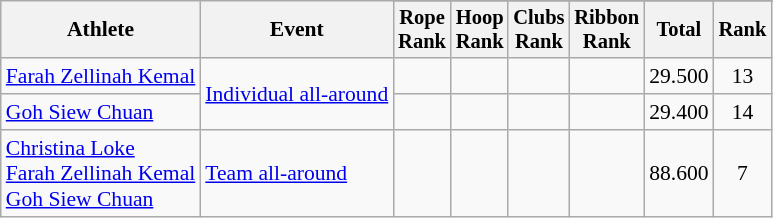<table class=wikitable style="font-size:90%">
<tr>
<th rowspan=2>Athlete</th>
<th rowspan=2>Event</th>
</tr>
<tr style="font-size:95%">
<th>Rope<br>Rank</th>
<th>Hoop<br>Rank</th>
<th>Clubs<br>Rank</th>
<th>Ribbon<br>Rank</th>
<th>Total</th>
<th>Rank</th>
</tr>
<tr align=center>
<td align=left><a href='#'>Farah Zellinah Kemal</a></td>
<td align=left rowspan=2><a href='#'>Individual all-around</a></td>
<td></td>
<td></td>
<td></td>
<td></td>
<td>29.500</td>
<td>13</td>
</tr>
<tr align=center>
<td align=left><a href='#'>Goh Siew Chuan</a></td>
<td></td>
<td></td>
<td></td>
<td></td>
<td>29.400</td>
<td>14</td>
</tr>
<tr align=center>
<td align=left><a href='#'>Christina Loke</a><br><a href='#'>Farah Zellinah Kemal</a><br><a href='#'>Goh Siew Chuan</a></td>
<td align=left><a href='#'>Team all-around</a></td>
<td></td>
<td></td>
<td></td>
<td></td>
<td>88.600</td>
<td>7</td>
</tr>
</table>
